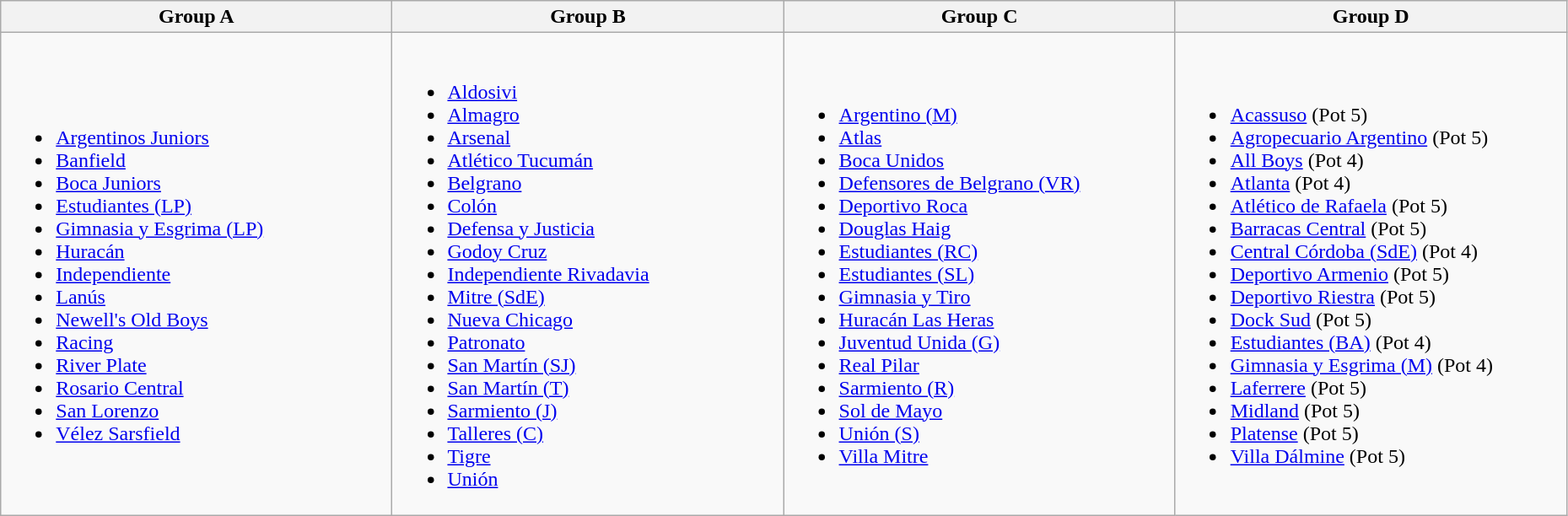<table class="wikitable" width=98%>
<tr>
<th width=25%>Group A</th>
<th width=25%>Group B</th>
<th width=25%>Group C</th>
<th width=25%>Group D</th>
</tr>
<tr>
<td><br><ul><li> <a href='#'>Argentinos Juniors</a></li><li> <a href='#'>Banfield</a></li><li> <a href='#'>Boca Juniors</a></li><li> <a href='#'>Estudiantes (LP)</a></li><li> <a href='#'>Gimnasia y Esgrima (LP)</a></li><li> <a href='#'>Huracán</a></li><li> <a href='#'>Independiente</a></li><li> <a href='#'>Lanús</a></li><li> <a href='#'>Newell's Old Boys</a></li><li> <a href='#'>Racing</a></li><li> <a href='#'>River Plate</a></li><li> <a href='#'>Rosario Central</a></li><li> <a href='#'>San Lorenzo</a></li><li> <a href='#'>Vélez Sarsfield</a></li></ul></td>
<td><br><ul><li> <a href='#'>Aldosivi</a></li><li> <a href='#'>Almagro</a></li><li> <a href='#'>Arsenal</a></li><li> <a href='#'>Atlético Tucumán</a></li><li> <a href='#'>Belgrano</a></li><li> <a href='#'>Colón</a></li><li> <a href='#'>Defensa y Justicia</a></li><li> <a href='#'>Godoy Cruz</a></li><li> <a href='#'>Independiente Rivadavia</a></li><li> <a href='#'>Mitre (SdE)</a></li><li> <a href='#'>Nueva Chicago</a></li><li> <a href='#'>Patronato</a></li><li> <a href='#'>San Martín (SJ)</a></li><li> <a href='#'>San Martín (T)</a></li><li> <a href='#'>Sarmiento (J)</a></li><li> <a href='#'>Talleres (C)</a></li><li> <a href='#'>Tigre</a></li><li> <a href='#'>Unión</a></li></ul></td>
<td><br><ul><li> <a href='#'>Argentino (M)</a></li><li> <a href='#'>Atlas</a></li><li> <a href='#'>Boca Unidos</a></li><li> <a href='#'>Defensores de Belgrano (VR)</a></li><li> <a href='#'>Deportivo Roca</a> </li><li> <a href='#'>Douglas Haig</a></li><li> <a href='#'>Estudiantes (RC)</a></li><li> <a href='#'>Estudiantes (SL)</a></li><li> <a href='#'>Gimnasia y Tiro</a> </li><li> <a href='#'>Huracán Las Heras</a></li><li> <a href='#'>Juventud Unida (G)</a></li><li> <a href='#'>Real Pilar</a></li><li> <a href='#'>Sarmiento (R)</a></li><li> <a href='#'>Sol de Mayo</a></li><li> <a href='#'>Unión (S)</a></li><li> <a href='#'>Villa Mitre</a></li></ul></td>
<td><br><ul><li> <a href='#'>Acassuso</a> (Pot 5)</li><li> <a href='#'>Agropecuario Argentino</a> (Pot 5)</li><li> <a href='#'>All Boys</a> (Pot 4)</li><li> <a href='#'>Atlanta</a> (Pot 4)</li><li> <a href='#'>Atlético de Rafaela</a> (Pot 5)</li><li> <a href='#'>Barracas Central</a> (Pot 5)</li><li> <a href='#'>Central Córdoba (SdE)</a> (Pot 4)</li><li> <a href='#'>Deportivo Armenio</a> (Pot 5)</li><li> <a href='#'>Deportivo Riestra</a> (Pot 5)</li><li> <a href='#'>Dock Sud</a> (Pot 5)</li><li> <a href='#'>Estudiantes (BA)</a> (Pot 4)</li><li> <a href='#'>Gimnasia y Esgrima (M)</a> (Pot 4)</li><li> <a href='#'>Laferrere</a> (Pot 5)</li><li> <a href='#'>Midland</a> (Pot 5)</li><li> <a href='#'>Platense</a> (Pot 5)</li><li> <a href='#'>Villa Dálmine</a> (Pot 5)</li></ul></td>
</tr>
</table>
